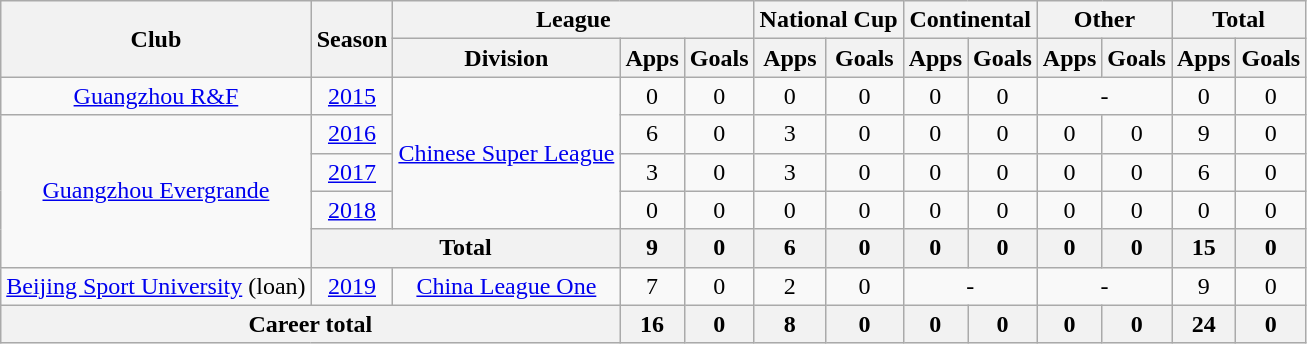<table class="wikitable" style="text-align: center">
<tr>
<th rowspan="2">Club</th>
<th rowspan="2">Season</th>
<th colspan="3">League</th>
<th colspan="2">National Cup</th>
<th colspan="2">Continental</th>
<th colspan="2">Other</th>
<th colspan="2">Total</th>
</tr>
<tr>
<th>Division</th>
<th>Apps</th>
<th>Goals</th>
<th>Apps</th>
<th>Goals</th>
<th>Apps</th>
<th>Goals</th>
<th>Apps</th>
<th>Goals</th>
<th>Apps</th>
<th>Goals</th>
</tr>
<tr>
<td><a href='#'>Guangzhou R&F</a></td>
<td><a href='#'>2015</a></td>
<td rowspan="4"><a href='#'>Chinese Super League</a></td>
<td>0</td>
<td>0</td>
<td>0</td>
<td>0</td>
<td>0</td>
<td>0</td>
<td colspan="2">-</td>
<td>0</td>
<td>0</td>
</tr>
<tr>
<td rowspan="4"><a href='#'>Guangzhou Evergrande</a></td>
<td><a href='#'>2016</a></td>
<td>6</td>
<td>0</td>
<td>3</td>
<td>0</td>
<td>0</td>
<td>0</td>
<td>0</td>
<td>0</td>
<td>9</td>
<td>0</td>
</tr>
<tr>
<td><a href='#'>2017</a></td>
<td>3</td>
<td>0</td>
<td>3</td>
<td>0</td>
<td>0</td>
<td>0</td>
<td>0</td>
<td>0</td>
<td>6</td>
<td>0</td>
</tr>
<tr>
<td><a href='#'>2018</a></td>
<td>0</td>
<td>0</td>
<td>0</td>
<td>0</td>
<td>0</td>
<td>0</td>
<td>0</td>
<td>0</td>
<td>0</td>
<td>0</td>
</tr>
<tr>
<th colspan="2"><strong>Total</strong></th>
<th>9</th>
<th>0</th>
<th>6</th>
<th>0</th>
<th>0</th>
<th>0</th>
<th>0</th>
<th>0</th>
<th>15</th>
<th>0</th>
</tr>
<tr>
<td><a href='#'>Beijing Sport University</a> (loan)</td>
<td><a href='#'>2019</a></td>
<td><a href='#'>China League One</a></td>
<td>7</td>
<td>0</td>
<td>2</td>
<td>0</td>
<td colspan="2">-</td>
<td colspan="2">-</td>
<td>9</td>
<td>0</td>
</tr>
<tr>
<th colspan=3>Career total</th>
<th>16</th>
<th>0</th>
<th>8</th>
<th>0</th>
<th>0</th>
<th>0</th>
<th>0</th>
<th>0</th>
<th>24</th>
<th>0</th>
</tr>
</table>
